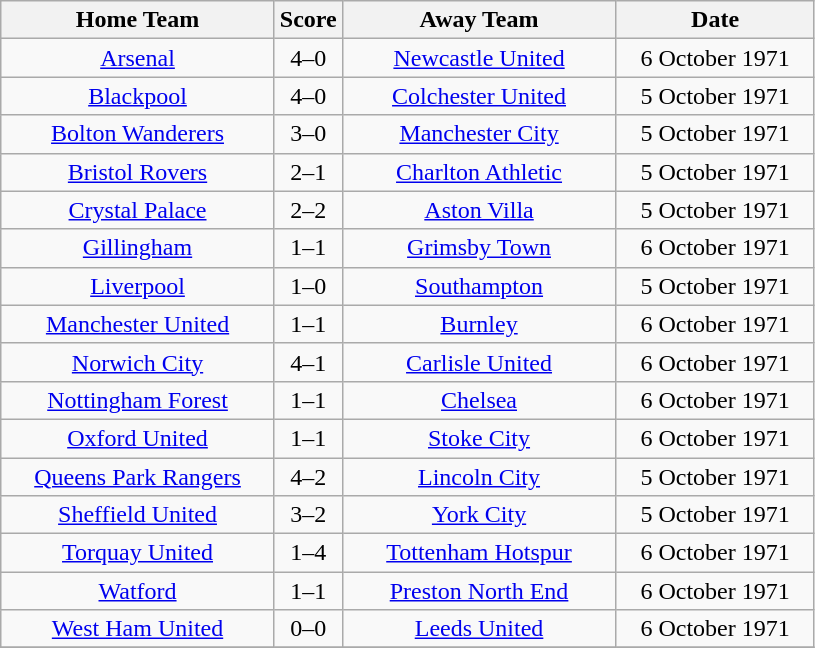<table class="wikitable" style="text-align:center;">
<tr>
<th width=175>Home Team</th>
<th width=20>Score</th>
<th width=175>Away Team</th>
<th width=125>Date</th>
</tr>
<tr>
<td><a href='#'>Arsenal</a></td>
<td>4–0</td>
<td><a href='#'>Newcastle United</a></td>
<td>6 October 1971</td>
</tr>
<tr>
<td><a href='#'>Blackpool</a></td>
<td>4–0</td>
<td><a href='#'>Colchester United</a></td>
<td>5 October 1971</td>
</tr>
<tr>
<td><a href='#'>Bolton Wanderers</a></td>
<td>3–0</td>
<td><a href='#'>Manchester City</a></td>
<td>5 October 1971</td>
</tr>
<tr>
<td><a href='#'>Bristol Rovers</a></td>
<td>2–1</td>
<td><a href='#'>Charlton Athletic</a></td>
<td>5 October 1971</td>
</tr>
<tr>
<td><a href='#'>Crystal Palace</a></td>
<td>2–2</td>
<td><a href='#'>Aston Villa</a></td>
<td>5 October 1971</td>
</tr>
<tr>
<td><a href='#'>Gillingham</a></td>
<td>1–1</td>
<td><a href='#'>Grimsby Town</a></td>
<td>6 October 1971</td>
</tr>
<tr>
<td><a href='#'>Liverpool</a></td>
<td>1–0</td>
<td><a href='#'>Southampton</a></td>
<td>5 October 1971</td>
</tr>
<tr>
<td><a href='#'>Manchester United</a></td>
<td>1–1</td>
<td><a href='#'>Burnley</a></td>
<td>6 October 1971</td>
</tr>
<tr>
<td><a href='#'>Norwich City</a></td>
<td>4–1</td>
<td><a href='#'>Carlisle United</a></td>
<td>6 October 1971</td>
</tr>
<tr>
<td><a href='#'>Nottingham Forest</a></td>
<td>1–1</td>
<td><a href='#'>Chelsea</a></td>
<td>6 October 1971</td>
</tr>
<tr>
<td><a href='#'>Oxford United</a></td>
<td>1–1</td>
<td><a href='#'>Stoke City</a></td>
<td>6 October 1971</td>
</tr>
<tr>
<td><a href='#'>Queens Park Rangers</a></td>
<td>4–2</td>
<td><a href='#'>Lincoln City</a></td>
<td>5 October 1971</td>
</tr>
<tr>
<td><a href='#'>Sheffield United</a></td>
<td>3–2</td>
<td><a href='#'>York City</a></td>
<td>5 October 1971</td>
</tr>
<tr>
<td><a href='#'>Torquay United</a></td>
<td>1–4</td>
<td><a href='#'>Tottenham Hotspur</a></td>
<td>6 October 1971</td>
</tr>
<tr>
<td><a href='#'>Watford</a></td>
<td>1–1</td>
<td><a href='#'>Preston North End</a></td>
<td>6 October 1971</td>
</tr>
<tr>
<td><a href='#'>West Ham United</a></td>
<td>0–0</td>
<td><a href='#'>Leeds United</a></td>
<td>6 October 1971</td>
</tr>
<tr>
</tr>
</table>
